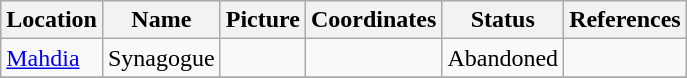<table class="wikitable sortable">
<tr>
<th>Location</th>
<th>Name</th>
<th>Picture</th>
<th>Coordinates</th>
<th>Status</th>
<th>References</th>
</tr>
<tr>
<td><a href='#'>Mahdia</a></td>
<td>Synagogue</td>
<td align=center></td>
<td></td>
<td>Abandoned</td>
<td></td>
</tr>
<tr>
</tr>
</table>
